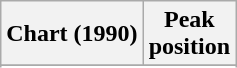<table class="wikitable sortable">
<tr>
<th align="left">Chart (1990)</th>
<th align="center">Peak<br>position</th>
</tr>
<tr>
</tr>
<tr>
</tr>
</table>
